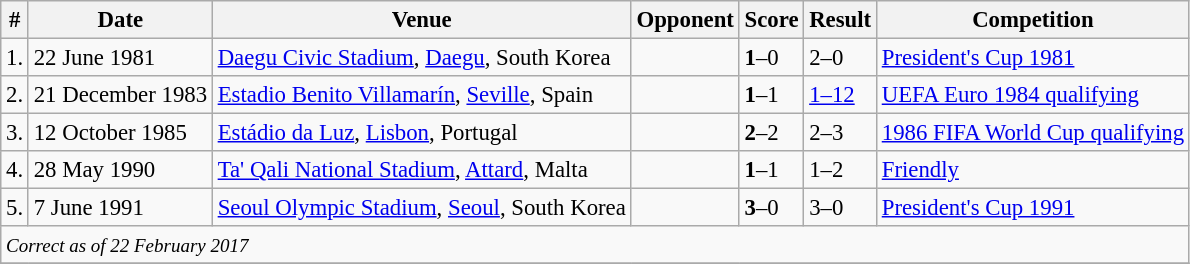<table class="wikitable" style="font-size:95%;">
<tr>
<th>#</th>
<th>Date</th>
<th>Venue</th>
<th>Opponent</th>
<th>Score</th>
<th>Result</th>
<th>Competition</th>
</tr>
<tr>
<td>1.</td>
<td>22 June 1981</td>
<td><a href='#'>Daegu Civic Stadium</a>, <a href='#'>Daegu</a>, South Korea</td>
<td></td>
<td><strong>1</strong>–0</td>
<td>2–0</td>
<td><a href='#'>President's Cup 1981</a></td>
</tr>
<tr>
<td>2.</td>
<td>21 December 1983</td>
<td><a href='#'>Estadio Benito Villamarín</a>, <a href='#'>Seville</a>, Spain</td>
<td></td>
<td><strong>1</strong>–1</td>
<td><a href='#'>1–12</a></td>
<td><a href='#'>UEFA Euro 1984 qualifying</a></td>
</tr>
<tr>
<td>3.</td>
<td>12 October 1985</td>
<td><a href='#'>Estádio da Luz</a>, <a href='#'>Lisbon</a>, Portugal</td>
<td></td>
<td><strong>2</strong>–2</td>
<td>2–3</td>
<td><a href='#'>1986 FIFA World Cup qualifying</a></td>
</tr>
<tr>
<td>4.</td>
<td>28 May 1990</td>
<td><a href='#'>Ta' Qali National Stadium</a>, <a href='#'>Attard</a>, Malta</td>
<td></td>
<td><strong>1</strong>–1</td>
<td>1–2</td>
<td><a href='#'>Friendly</a></td>
</tr>
<tr>
<td>5.</td>
<td>7 June 1991</td>
<td><a href='#'>Seoul Olympic Stadium</a>, <a href='#'>Seoul</a>, South Korea</td>
<td></td>
<td><strong>3</strong>–0</td>
<td>3–0</td>
<td><a href='#'>President's Cup 1991</a></td>
</tr>
<tr>
<td colspan="15"><small><em>Correct as of 22 February 2017</em></small></td>
</tr>
<tr>
</tr>
</table>
